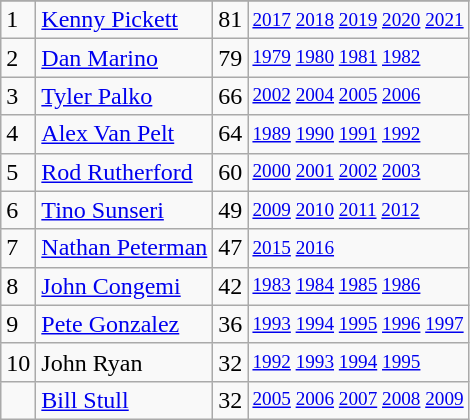<table class="wikitable">
<tr>
</tr>
<tr>
<td>1</td>
<td><a href='#'>Kenny Pickett</a></td>
<td>81</td>
<td style="font-size:80%;"><a href='#'>2017</a> <a href='#'>2018</a> <a href='#'>2019</a> <a href='#'>2020</a> <a href='#'>2021</a></td>
</tr>
<tr>
<td>2</td>
<td><a href='#'>Dan Marino</a></td>
<td>79</td>
<td style="font-size:80%;"><a href='#'>1979</a> <a href='#'>1980</a> <a href='#'>1981</a> <a href='#'>1982</a></td>
</tr>
<tr>
<td>3</td>
<td><a href='#'>Tyler Palko</a></td>
<td>66</td>
<td style="font-size:80%;"><a href='#'>2002</a> <a href='#'>2004</a> <a href='#'>2005</a> <a href='#'>2006</a></td>
</tr>
<tr>
<td>4</td>
<td><a href='#'>Alex Van Pelt</a></td>
<td>64</td>
<td style="font-size:80%;"><a href='#'>1989</a> <a href='#'>1990</a> <a href='#'>1991</a> <a href='#'>1992</a></td>
</tr>
<tr>
<td>5</td>
<td><a href='#'>Rod Rutherford</a></td>
<td>60</td>
<td style="font-size:80%;"><a href='#'>2000</a> <a href='#'>2001</a> <a href='#'>2002</a> <a href='#'>2003</a></td>
</tr>
<tr>
<td>6</td>
<td><a href='#'>Tino Sunseri</a></td>
<td>49</td>
<td style="font-size:80%;"><a href='#'>2009</a> <a href='#'>2010</a> <a href='#'>2011</a> <a href='#'>2012</a></td>
</tr>
<tr>
<td>7</td>
<td><a href='#'>Nathan Peterman</a></td>
<td>47</td>
<td style="font-size:80%;"><a href='#'>2015</a> <a href='#'>2016</a></td>
</tr>
<tr>
<td>8</td>
<td><a href='#'>John Congemi</a></td>
<td>42</td>
<td style="font-size:80%;"><a href='#'>1983</a> <a href='#'>1984</a> <a href='#'>1985</a> <a href='#'>1986</a></td>
</tr>
<tr>
<td>9</td>
<td><a href='#'>Pete Gonzalez</a></td>
<td>36</td>
<td style="font-size:80%;"><a href='#'>1993</a> <a href='#'>1994</a> <a href='#'>1995</a> <a href='#'>1996</a> <a href='#'>1997</a></td>
</tr>
<tr>
<td>10</td>
<td>John Ryan</td>
<td>32</td>
<td style="font-size:80%;"><a href='#'>1992</a> <a href='#'>1993</a> <a href='#'>1994</a> <a href='#'>1995</a></td>
</tr>
<tr>
<td></td>
<td><a href='#'>Bill Stull</a></td>
<td>32</td>
<td style="font-size:80%;"><a href='#'>2005</a> <a href='#'>2006</a> <a href='#'>2007</a> <a href='#'>2008</a> <a href='#'>2009</a></td>
</tr>
</table>
